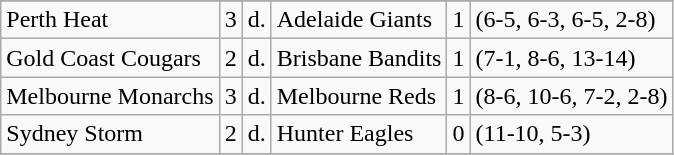<table class="wikitable">
<tr>
</tr>
<tr>
<td>Perth Heat</td>
<td>3</td>
<td>d.</td>
<td>Adelaide Giants</td>
<td>1</td>
<td>(6-5, 6-3, 6-5, 2-8)</td>
</tr>
<tr>
<td>Gold Coast Cougars</td>
<td>2</td>
<td>d.</td>
<td>Brisbane Bandits</td>
<td>1</td>
<td>(7-1, 8-6, 13-14)</td>
</tr>
<tr>
<td>Melbourne Monarchs</td>
<td>3</td>
<td>d.</td>
<td>Melbourne Reds</td>
<td>1</td>
<td>(8-6, 10-6, 7-2, 2-8)</td>
</tr>
<tr>
<td>Sydney Storm</td>
<td>2</td>
<td>d.</td>
<td>Hunter Eagles</td>
<td>0</td>
<td>(11-10, 5-3)</td>
</tr>
<tr>
</tr>
</table>
